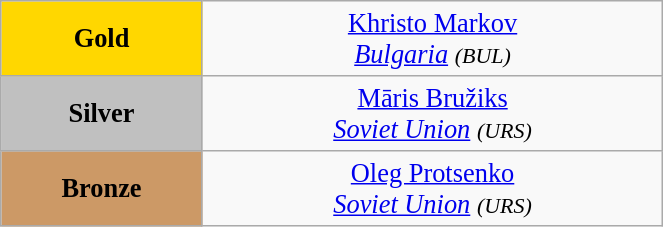<table class="wikitable" style=" text-align:center; font-size:110%;" width="35%">
<tr>
<td bgcolor="gold"><strong>Gold</strong></td>
<td> <a href='#'>Khristo Markov</a><br><em><a href='#'>Bulgaria</a> <small>(BUL)</small></em></td>
</tr>
<tr>
<td bgcolor="silver"><strong>Silver</strong></td>
<td> <a href='#'>Māris Bružiks</a><br><em><a href='#'>Soviet Union</a> <small>(URS)</small></em></td>
</tr>
<tr>
<td bgcolor="CC9966"><strong>Bronze</strong></td>
<td> <a href='#'>Oleg Protsenko</a><br><em><a href='#'>Soviet Union</a> <small>(URS)</small></em></td>
</tr>
</table>
